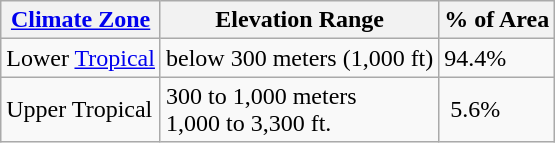<table class="wikitable">
<tr>
<th><a href='#'>Climate Zone</a></th>
<th>Elevation Range</th>
<th>% of Area</th>
</tr>
<tr>
<td>Lower <a href='#'>Tropical</a></td>
<td>below 300 meters (1,000 ft)</td>
<td>94.4%</td>
</tr>
<tr>
<td>Upper Tropical</td>
<td>300 to 1,000 meters<br>1,000 to 3,300 ft.</td>
<td> 5.6%</td>
</tr>
</table>
